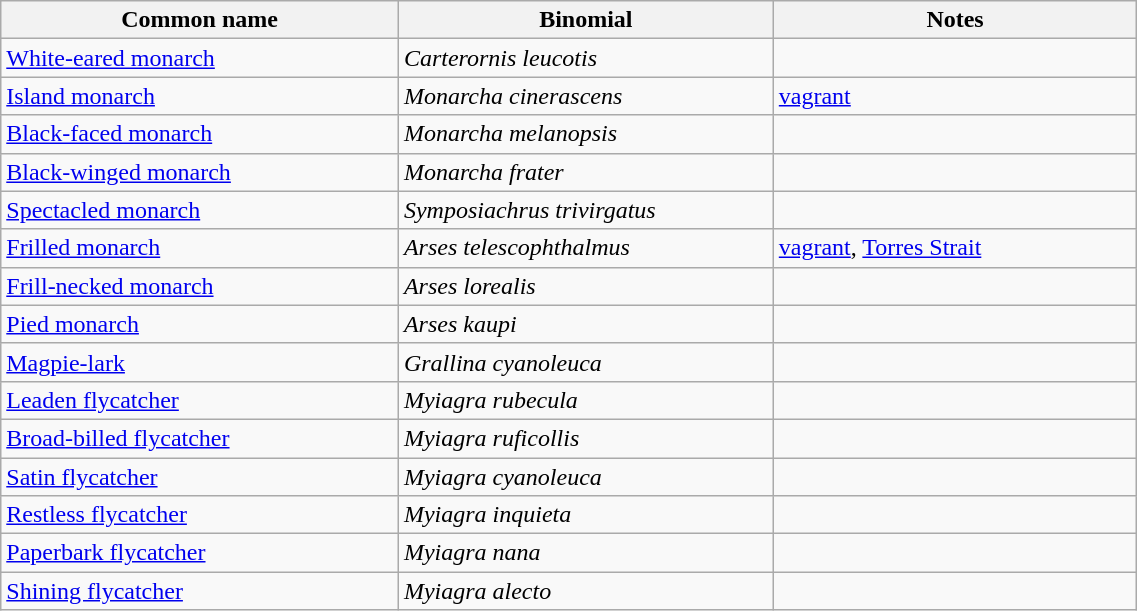<table style="width:60%;" class="wikitable">
<tr>
<th width=35%>Common name</th>
<th width=33%>Binomial</th>
<th width=32%>Notes</th>
</tr>
<tr>
<td><a href='#'>White-eared monarch</a></td>
<td><em>Carterornis leucotis</em></td>
<td></td>
</tr>
<tr>
<td><a href='#'>Island monarch</a></td>
<td><em>Monarcha cinerascens</em></td>
<td><a href='#'>vagrant</a></td>
</tr>
<tr>
<td><a href='#'>Black-faced monarch</a></td>
<td><em>Monarcha melanopsis</em></td>
<td></td>
</tr>
<tr>
<td><a href='#'>Black-winged monarch</a></td>
<td><em>Monarcha frater</em></td>
<td></td>
</tr>
<tr>
<td><a href='#'>Spectacled monarch</a></td>
<td><em>Symposiachrus trivirgatus</em></td>
<td></td>
</tr>
<tr>
<td><a href='#'>Frilled monarch</a></td>
<td><em>Arses telescophthalmus</em></td>
<td><a href='#'>vagrant</a>, <a href='#'>Torres Strait</a></td>
</tr>
<tr>
<td><a href='#'>Frill-necked monarch</a></td>
<td><em>Arses lorealis</em></td>
<td></td>
</tr>
<tr>
<td><a href='#'>Pied monarch</a></td>
<td><em>Arses kaupi</em></td>
<td></td>
</tr>
<tr>
<td><a href='#'>Magpie-lark</a></td>
<td><em>Grallina cyanoleuca</em></td>
<td></td>
</tr>
<tr>
<td><a href='#'>Leaden flycatcher</a></td>
<td><em>Myiagra rubecula</em></td>
<td></td>
</tr>
<tr>
<td><a href='#'>Broad-billed flycatcher</a></td>
<td><em>Myiagra ruficollis</em></td>
<td></td>
</tr>
<tr>
<td><a href='#'>Satin flycatcher</a></td>
<td><em>Myiagra cyanoleuca</em></td>
<td></td>
</tr>
<tr>
<td><a href='#'>Restless flycatcher</a></td>
<td><em>Myiagra inquieta</em></td>
<td></td>
</tr>
<tr>
<td><a href='#'>Paperbark flycatcher</a></td>
<td><em>Myiagra nana</em></td>
<td></td>
</tr>
<tr>
<td><a href='#'>Shining flycatcher</a></td>
<td><em>Myiagra alecto</em></td>
<td></td>
</tr>
</table>
